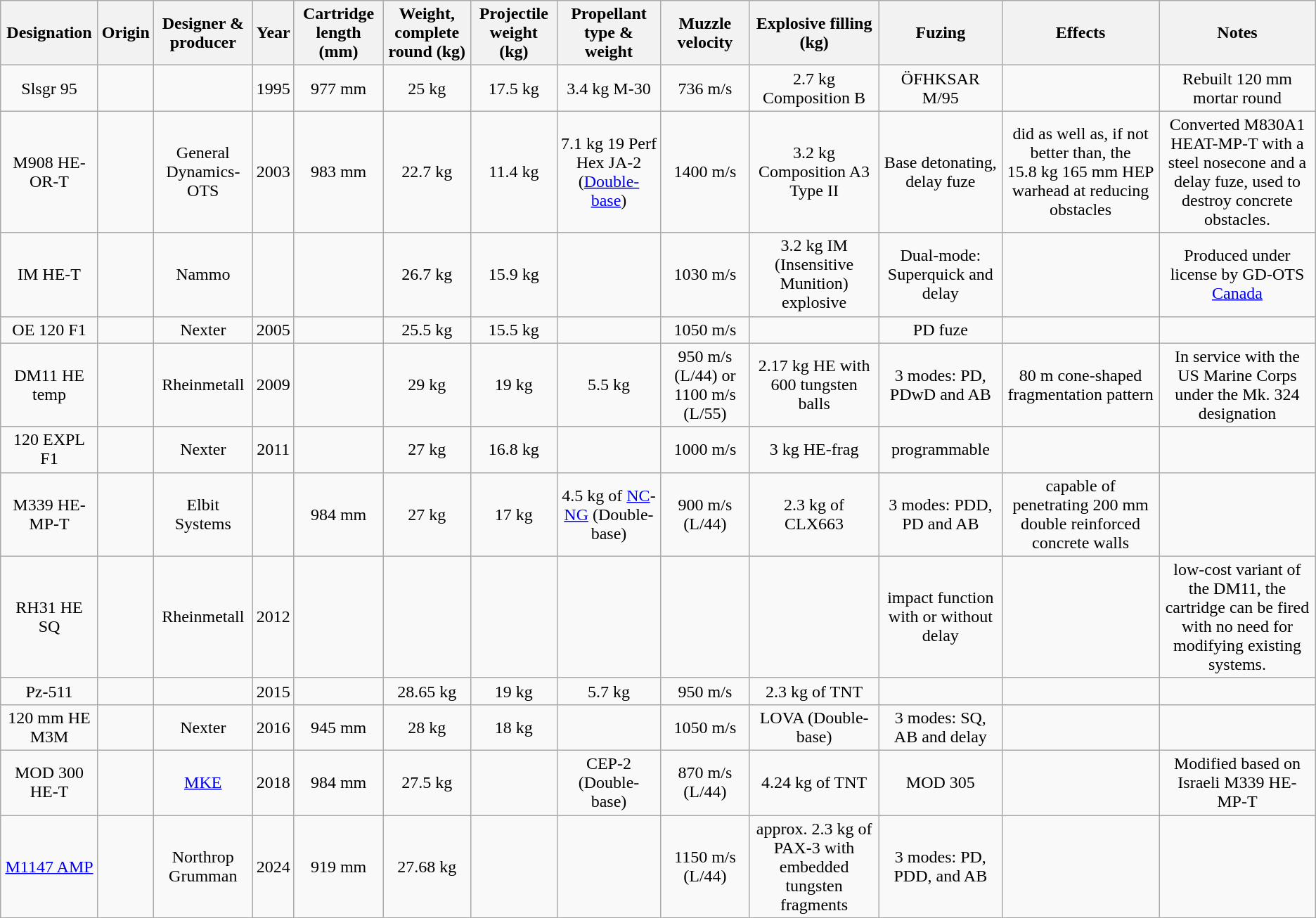<table class="wikitable sortable" style="text-align: center; height: 200px;">
<tr>
<th>Designation</th>
<th>Origin</th>
<th>Designer & producer</th>
<th>Year</th>
<th>Cartridge length (mm)</th>
<th>Weight, complete round (kg)</th>
<th>Projectile weight (kg)</th>
<th>Propellant type & weight</th>
<th>Muzzle velocity</th>
<th>Explosive filling (kg)</th>
<th>Fuzing</th>
<th>Effects</th>
<th>Notes</th>
</tr>
<tr>
<td>Slsgr 95 </td>
<td></td>
<td></td>
<td>1995</td>
<td>977 mm</td>
<td>25 kg</td>
<td>17.5 kg</td>
<td>3.4 kg M-30</td>
<td>736 m/s</td>
<td>2.7 kg<br>Composition B</td>
<td>ÖFHKSAR M/95</td>
<td></td>
<td>Rebuilt 120 mm mortar round</td>
</tr>
<tr>
<td>M908 HE-OR-T</td>
<td></td>
<td>General Dynamics-OTS</td>
<td>2003</td>
<td>983 mm</td>
<td>22.7 kg</td>
<td>11.4 kg</td>
<td>7.1 kg 19 Perf Hex JA-2 (<a href='#'>Double-base</a>)</td>
<td>1400 m/s</td>
<td>3.2 kg Composition A3 Type II</td>
<td>Base detonating, delay fuze</td>
<td>did as well as, if not better than, the 15.8 kg 165 mm HEP warhead at reducing obstacles</td>
<td>Converted M830A1 HEAT-MP-T with a steel nosecone and a delay fuze, used to destroy concrete obstacles.</td>
</tr>
<tr>
<td>IM HE-T</td>
<td></td>
<td>Nammo</td>
<td></td>
<td></td>
<td>26.7 kg</td>
<td>15.9 kg</td>
<td></td>
<td>1030 m/s</td>
<td>3.2 kg IM (Insensitive Munition) explosive</td>
<td>Dual-mode: Superquick and delay</td>
<td></td>
<td>Produced under license by GD-OTS <a href='#'>Canada</a></td>
</tr>
<tr>
<td>OE 120 F1</td>
<td></td>
<td>Nexter</td>
<td>2005</td>
<td></td>
<td>25.5 kg</td>
<td>15.5 kg</td>
<td></td>
<td>1050 m/s</td>
<td></td>
<td>PD fuze</td>
<td></td>
<td></td>
</tr>
<tr>
<td>DM11 HE temp</td>
<td></td>
<td>Rheinmetall</td>
<td>2009</td>
<td></td>
<td>29 kg</td>
<td>19 kg</td>
<td>5.5 kg</td>
<td>950 m/s (L/44) or 1100 m/s (L/55)</td>
<td>2.17 kg HE with 600 tungsten balls</td>
<td>3 modes: PD, PDwD and AB</td>
<td>80 m cone-shaped fragmentation pattern</td>
<td>In service with the US Marine Corps under the Mk. 324 designation</td>
</tr>
<tr>
<td>120 EXPL F1</td>
<td></td>
<td>Nexter</td>
<td>2011</td>
<td></td>
<td>27 kg</td>
<td>16.8 kg</td>
<td></td>
<td>1000 m/s</td>
<td>3 kg HE-frag</td>
<td>programmable</td>
<td></td>
<td></td>
</tr>
<tr>
<td>M339 HE-MP-T</td>
<td></td>
<td>Elbit Systems</td>
<td></td>
<td>984 mm</td>
<td>27 kg</td>
<td>17 kg</td>
<td>4.5 kg of <a href='#'>NC</a>-<a href='#'>NG</a> (Double-base)</td>
<td>900 m/s (L/44)</td>
<td>2.3 kg of CLX663</td>
<td>3 modes: PDD, PD and AB</td>
<td>capable of penetrating 200 mm double reinforced concrete walls</td>
</tr>
<tr>
<td>RH31 HE SQ</td>
<td></td>
<td>Rheinmetall</td>
<td>2012</td>
<td></td>
<td></td>
<td></td>
<td></td>
<td></td>
<td></td>
<td>impact function with or without delay</td>
<td></td>
<td>low-cost variant of the DM11, the cartridge can be fired with no need for modifying existing systems.</td>
</tr>
<tr>
<td>Pz-511</td>
<td></td>
<td></td>
<td>2015</td>
<td></td>
<td>28.65 kg</td>
<td>19 kg</td>
<td>5.7 kg</td>
<td>950 m/s</td>
<td>2.3 kg of TNT</td>
<td></td>
<td></td>
<td></td>
</tr>
<tr>
<td>120 mm HE M3M</td>
<td></td>
<td>Nexter</td>
<td>2016</td>
<td>945 mm</td>
<td>28 kg</td>
<td>18 kg</td>
<td></td>
<td>1050 m/s</td>
<td>LOVA (Double-base)</td>
<td>3 modes: SQ, AB and delay</td>
<td></td>
<td></td>
</tr>
<tr>
<td>MOD 300 HE-T</td>
<td></td>
<td><a href='#'>MKE</a></td>
<td>2018</td>
<td>984 mm</td>
<td>27.5 kg</td>
<td></td>
<td>CEP-2 (Double-base)</td>
<td>870 m/s (L/44)</td>
<td>4.24 kg of TNT</td>
<td>MOD 305</td>
<td></td>
<td>Modified based on Israeli M339 HE-MP-T</td>
</tr>
<tr>
<td><a href='#'>M1147 AMP</a></td>
<td></td>
<td>Northrop Grumman</td>
<td>2024</td>
<td>919 mm</td>
<td>27.68 kg</td>
<td></td>
<td></td>
<td>1150 m/s (L/44)</td>
<td>approx. 2.3 kg of PAX-3 with embedded tungsten fragments</td>
<td>3 modes: PD, PDD, and AB</td>
<td></td>
<td></td>
</tr>
</table>
